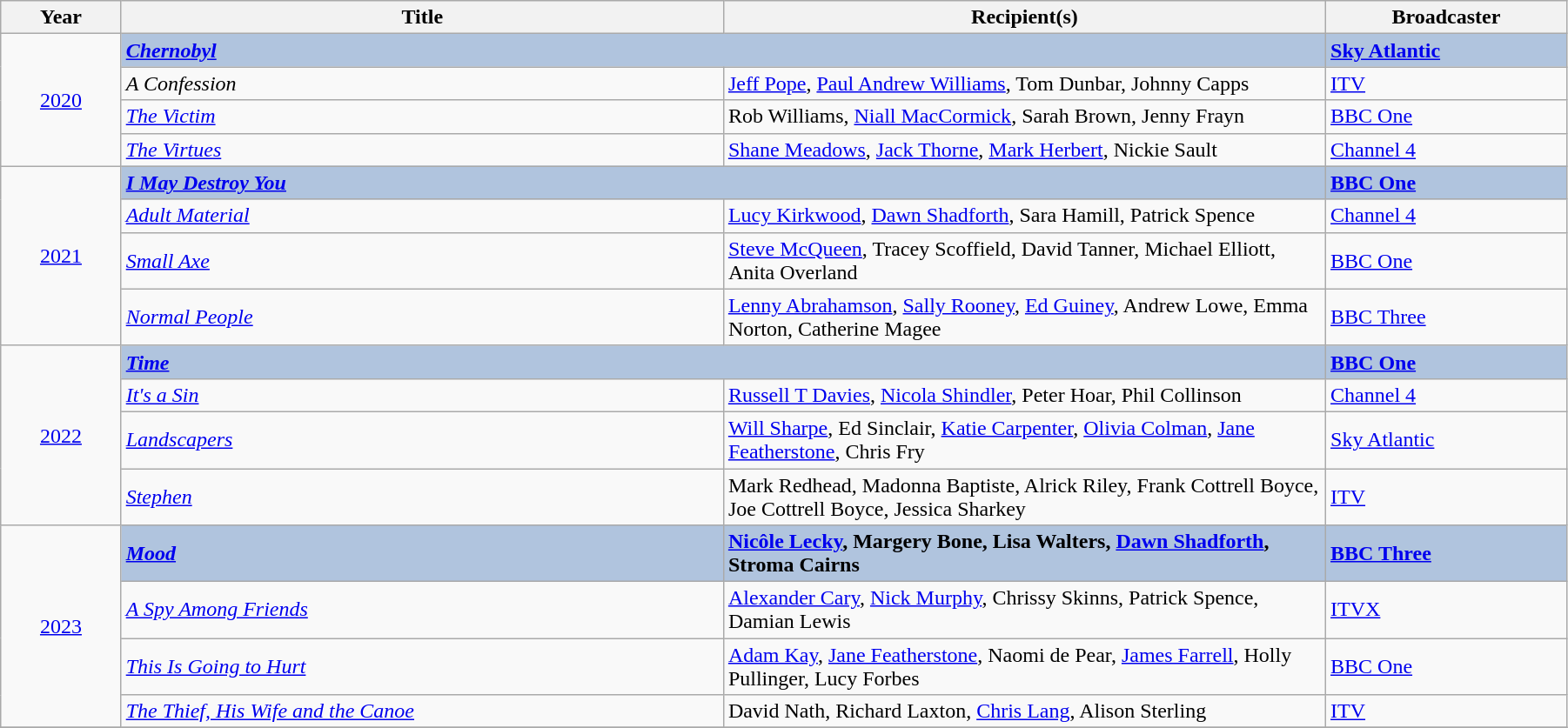<table class="wikitable" width="95%">
<tr>
<th width=5%>Year</th>
<th width=25%>Title</th>
<th width=25%><strong>Recipient(s)</strong></th>
<th width=10%>Broadcaster</th>
</tr>
<tr>
<td rowspan="4" style="text-align:center;"><a href='#'>2020</a><br></td>
<td colspan="2" style="background:#B0C4DE;"><strong><em><a href='#'>Chernobyl</a></em></strong></td>
<td style="background:#B0C4DE;"><strong><a href='#'>Sky Atlantic</a></strong></td>
</tr>
<tr>
<td><em> A Confession</em></td>
<td><a href='#'>Jeff Pope</a>, <a href='#'>Paul Andrew Williams</a>, Tom Dunbar, Johnny Capps</td>
<td><a href='#'>ITV</a></td>
</tr>
<tr>
<td><em> <a href='#'>The Victim</a></em></td>
<td>Rob Williams, <a href='#'>Niall MacCormick</a>, Sarah Brown, Jenny Frayn</td>
<td><a href='#'>BBC One</a></td>
</tr>
<tr>
<td><em><a href='#'>The Virtues</a></em></td>
<td><a href='#'>Shane Meadows</a>, <a href='#'>Jack Thorne</a>, <a href='#'>Mark Herbert</a>, Nickie Sault</td>
<td><a href='#'>Channel 4</a></td>
</tr>
<tr>
<td rowspan="4" style="text-align:center;"><a href='#'>2021</a><br></td>
<td colspan="2" style="background:#B0C4DE;"><strong><em><a href='#'>I May Destroy You</a></em></strong></td>
<td style="background:#B0C4DE;"><strong><a href='#'>BBC One</a></strong></td>
</tr>
<tr>
<td><em><a href='#'>Adult Material</a></em></td>
<td><a href='#'>Lucy Kirkwood</a>, <a href='#'>Dawn Shadforth</a>, Sara Hamill, Patrick Spence</td>
<td><a href='#'>Channel 4</a></td>
</tr>
<tr>
<td><em><a href='#'>Small Axe</a></em></td>
<td><a href='#'>Steve McQueen</a>, Tracey Scoffield, David Tanner, Michael Elliott, Anita Overland</td>
<td><a href='#'>BBC One</a></td>
</tr>
<tr>
<td><em><a href='#'>Normal People</a></em></td>
<td><a href='#'>Lenny Abrahamson</a>, <a href='#'>Sally Rooney</a>, <a href='#'>Ed Guiney</a>, Andrew Lowe, Emma Norton, Catherine Magee</td>
<td><a href='#'>BBC Three</a></td>
</tr>
<tr>
<td rowspan="4" style="text-align:center;"><a href='#'>2022</a><br></td>
<td colspan="2" style="background:#B0C4DE;"><strong><em><a href='#'>Time</a></em></strong></td>
<td style="background:#B0C4DE;"><strong><a href='#'>BBC One</a></strong></td>
</tr>
<tr>
<td><em><a href='#'>It's a Sin</a></em></td>
<td><a href='#'>Russell T Davies</a>, <a href='#'>Nicola Shindler</a>, Peter Hoar, Phil Collinson</td>
<td><a href='#'>Channel 4</a></td>
</tr>
<tr>
<td><em><a href='#'>Landscapers</a></em></td>
<td><a href='#'>Will Sharpe</a>, Ed Sinclair, <a href='#'>Katie Carpenter</a>, <a href='#'>Olivia Colman</a>, <a href='#'>Jane Featherstone</a>, Chris Fry</td>
<td><a href='#'>Sky Atlantic</a></td>
</tr>
<tr>
<td><em><a href='#'>Stephen</a></em></td>
<td>Mark Redhead, Madonna Baptiste, Alrick Riley, Frank Cottrell Boyce, Joe Cottrell Boyce, Jessica Sharkey</td>
<td><a href='#'>ITV</a></td>
</tr>
<tr>
<td rowspan="4" style="text-align:center;"><a href='#'>2023</a><br></td>
<td style="background:#B0C4DE;"><strong><em><a href='#'>Mood</a></em></strong></td>
<td style="background:#B0C4DE;"><strong><a href='#'>Nicôle Lecky</a>, Margery Bone, Lisa Walters, <a href='#'>Dawn Shadforth</a>, Stroma Cairns</strong></td>
<td style="background:#B0C4DE;"><strong><a href='#'>BBC Three</a></strong></td>
</tr>
<tr>
<td><em><a href='#'>A Spy Among Friends</a></em></td>
<td><a href='#'>Alexander Cary</a>, <a href='#'>Nick Murphy</a>, Chrissy Skinns, Patrick Spence, Damian Lewis</td>
<td><a href='#'>ITVX</a></td>
</tr>
<tr>
<td><em><a href='#'>This Is Going to Hurt</a></em></td>
<td><a href='#'>Adam Kay</a>, <a href='#'>Jane Featherstone</a>, Naomi de Pear, <a href='#'>James Farrell</a>, Holly Pullinger, Lucy Forbes</td>
<td><a href='#'>BBC One</a></td>
</tr>
<tr>
<td><em><a href='#'>The Thief, His Wife and the Canoe</a></em></td>
<td>David Nath, Richard Laxton, <a href='#'>Chris Lang</a>, Alison Sterling</td>
<td><a href='#'>ITV</a></td>
</tr>
<tr>
</tr>
</table>
